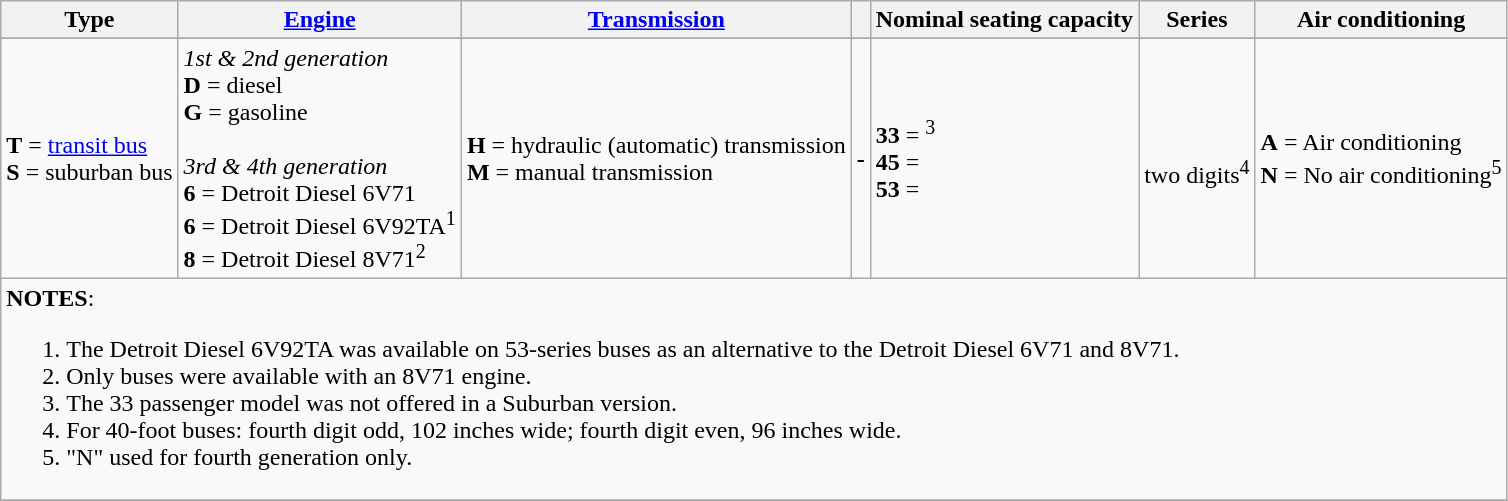<table class="wikitable">
<tr>
<th>Type</th>
<th><a href='#'>Engine</a></th>
<th><a href='#'>Transmission</a></th>
<th></th>
<th>Nominal seating capacity</th>
<th>Series</th>
<th>Air conditioning</th>
</tr>
<tr>
</tr>
<tr>
<td nowrap><strong>T</strong> = <a href='#'>transit bus</a><br><strong>S</strong> = suburban bus</td>
<td nowrap><em>1st & 2nd generation</em><br><strong>D</strong> = diesel<br><strong>G</strong> = gasoline<br><br><em>3rd & 4th generation</em><br><strong>6</strong> = Detroit Diesel 6V71<br><strong>6</strong> = Detroit Diesel 6V92TA<sup>1</sup><br><strong>8</strong> = Detroit Diesel 8V71<sup>2</sup></td>
<td><strong>H</strong> = hydraulic (automatic) transmission<br><strong>M</strong> = manual transmission</td>
<td><strong> - </strong></td>
<td nowrap><strong>33</strong> = <sup>3</sup><br><strong>45</strong> = <br><strong>53</strong> = </td>
<td nowrap><br>two digits<sup>4</sup></td>
<td nowrap><strong>A</strong> = Air conditioning<br><strong>N</strong> = No air conditioning<sup>5</sup></td>
</tr>
<tr>
<td colspan=7><strong>NOTES</strong>:<br><ol><li>The Detroit Diesel 6V92TA was available on 53-series buses as an alternative to the Detroit Diesel 6V71 and 8V71.</li><li>Only  buses were available with an 8V71 engine.</li><li>The 33 passenger model was not offered in a Suburban version.</li><li>For 40-foot buses: fourth digit odd, 102 inches wide; fourth digit even, 96 inches wide.</li><li>"N" used for fourth generation only.</li></ol></td>
</tr>
<tr>
</tr>
</table>
